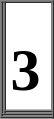<table border="1" cellpadding="0" cellspacing="0" class="nowrap">
<tr>
<td rowspan="2" valign="top"><br>

</td>
<td><br><table border="0">
<tr>
<td style="font-size:250%;"><strong>3</strong></td>
<td></td>
</tr>
</table>
</td>
</tr>
<tr>
<td style="font-size: 85%;"></td>
</tr>
<tr>
<td colspan="2" style="font-size: 85%;"></td>
</tr>
</table>
